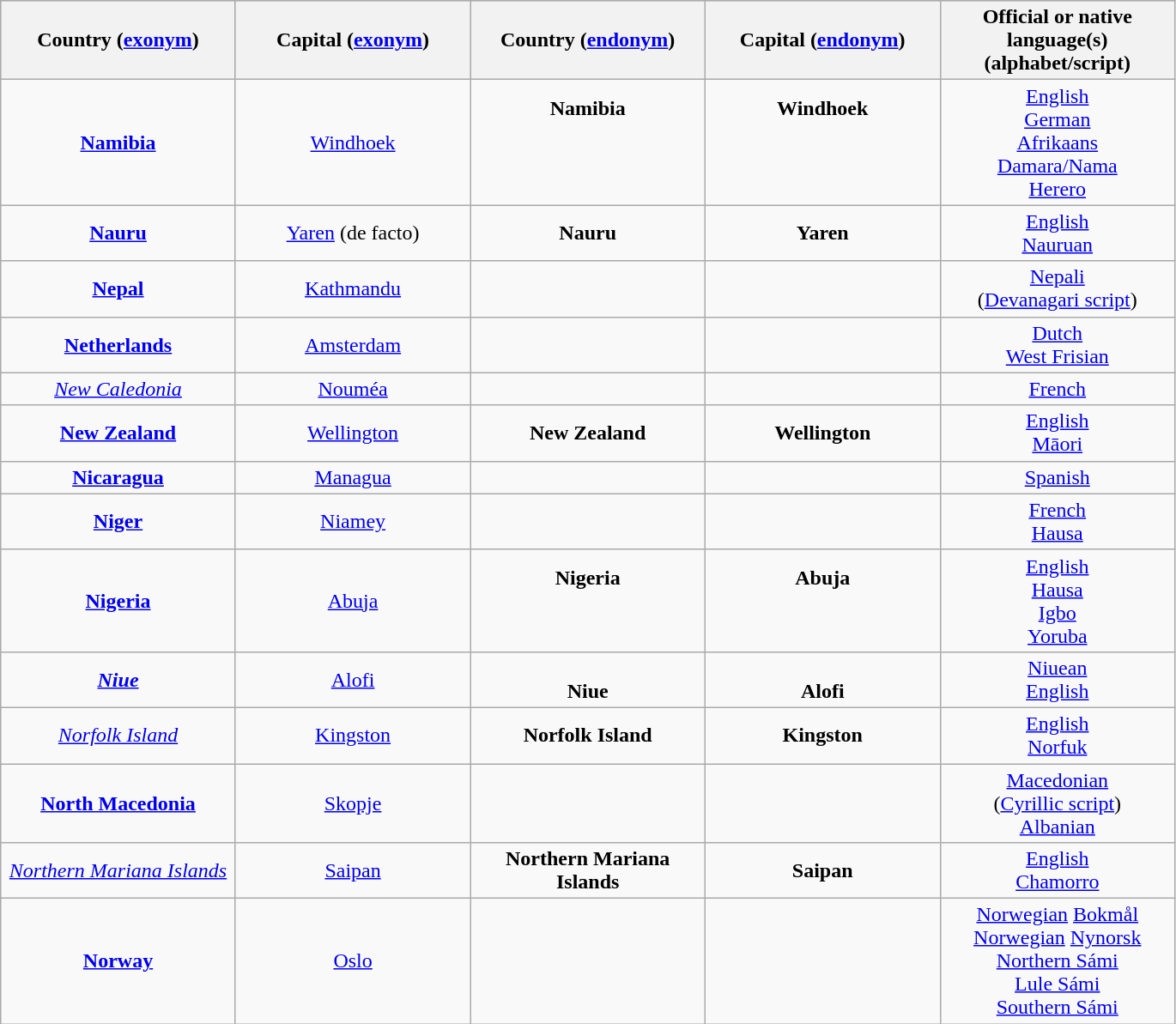<table style="text-align:center;" class="wikitable">
<tr style="background:#ccc;">
<th style="width:175px;">Country (<a href='#'>exonym</a>)</th>
<th style="width:175px;">Capital (<a href='#'>exonym</a>)</th>
<th style="width:175px;">Country (<a href='#'>endonym</a>)</th>
<th style="width:175px;">Capital (<a href='#'>endonym</a>)</th>
<th style="width:175px;">Official or native language(s) (alphabet/script)</th>
</tr>
<tr>
<td> <strong><a href='#'>Namibia</a></strong></td>
<td><a href='#'>Windhoek</a></td>
<td><strong>Namibia<br><br><br><br></strong></td>
<td><strong>Windhoek</strong><br><strong></strong><br><strong></strong><br><strong></strong><br><strong></strong></td>
<td><a href='#'>English</a><br><a href='#'>German</a><br><a href='#'>Afrikaans</a><br><a href='#'>Damara/Nama</a><br><a href='#'>Herero</a></td>
</tr>
<tr>
<td> <strong><a href='#'>Nauru</a></strong></td>
<td><a href='#'>Yaren</a> (de facto)</td>
<td><strong>Nauru</strong><br><strong></strong></td>
<td><strong>Yaren</strong><br><strong></strong></td>
<td><a href='#'>English</a><br><a href='#'>Nauruan</a></td>
</tr>
<tr>
<td> <strong><a href='#'>Nepal</a></strong></td>
<td><a href='#'>Kathmandu</a></td>
<td><strong></strong><br></td>
<td><strong></strong><br></td>
<td><a href='#'>Nepali</a><br>(<a href='#'>Devanagari script</a>)</td>
</tr>
<tr>
<td> <strong><a href='#'>Netherlands</a></strong></td>
<td><a href='#'>Amsterdam</a></td>
<td><strong></strong><br><strong></strong></td>
<td><strong></strong><br><strong></strong></td>
<td><a href='#'>Dutch</a><br><a href='#'>West Frisian</a></td>
</tr>
<tr>
<td> <em><a href='#'>New Caledonia</a></em></td>
<td><a href='#'>Nouméa</a></td>
<td><strong></strong></td>
<td><strong></strong></td>
<td><a href='#'>French</a></td>
</tr>
<tr>
<td> <strong><a href='#'>New Zealand</a></strong></td>
<td><a href='#'>Wellington</a></td>
<td><strong>New Zealand</strong><br><strong></strong></td>
<td><strong>Wellington</strong><br><strong></strong></td>
<td><a href='#'>English</a><br><a href='#'>Māori</a></td>
</tr>
<tr>
<td> <strong><a href='#'>Nicaragua</a></strong></td>
<td><a href='#'>Managua</a></td>
<td><strong></strong></td>
<td><strong></strong></td>
<td><a href='#'>Spanish</a></td>
</tr>
<tr>
<td> <strong><a href='#'>Niger</a></strong></td>
<td><a href='#'>Niamey</a></td>
<td><strong></strong><br><strong></strong></td>
<td><strong></strong><br><strong></strong></td>
<td><a href='#'>French</a><br><a href='#'>Hausa</a></td>
</tr>
<tr>
<td> <strong><a href='#'>Nigeria</a></strong></td>
<td><a href='#'>Abuja</a></td>
<td><strong>Nigeria<br><br><br></strong></td>
<td><strong>Abuja<br><br><br></strong></td>
<td><a href='#'>English</a><br><a href='#'>Hausa</a><br><a href='#'>Igbo</a><br><a href='#'>Yoruba</a></td>
</tr>
<tr>
<td> <strong><em><a href='#'>Niue</a></em></strong></td>
<td><a href='#'>Alofi</a></td>
<td><strong></strong><br><strong>Niue</strong></td>
<td><strong></strong><br><strong>Alofi</strong></td>
<td><a href='#'>Niuean</a><br><a href='#'>English</a></td>
</tr>
<tr>
<td> <em><a href='#'>Norfolk Island</a></em></td>
<td><a href='#'>Kingston</a></td>
<td><strong>Norfolk Island<br></strong></td>
<td><strong>Kingston<br></strong></td>
<td><a href='#'>English</a><br><a href='#'>Norfuk</a></td>
</tr>
<tr>
<td> <strong><a href='#'>North Macedonia</a></strong></td>
<td><a href='#'>Skopje</a></td>
<td><strong><br><br></strong></td>
<td><strong><br><br></strong></td>
<td><a href='#'>Macedonian</a><br>(<a href='#'>Cyrillic script</a>)<br><a href='#'>Albanian</a></td>
</tr>
<tr>
<td> <em><a href='#'>Northern Mariana Islands</a></em></td>
<td><a href='#'>Saipan</a></td>
<td><strong>Northern Mariana Islands<br></strong></td>
<td><strong>Saipan<br></strong></td>
<td><a href='#'>English</a><br><a href='#'>Chamorro</a></td>
</tr>
<tr>
<td> <strong><a href='#'>Norway</a></strong></td>
<td><a href='#'>Oslo</a></td>
<td><strong></strong><br><strong></strong><br><strong></strong><br><strong></strong><br><strong></strong></td>
<td><strong></strong><br><strong></strong><br><strong></strong><br><strong></strong><br><strong></strong></td>
<td><a href='#'>Norwegian</a> <a href='#'>Bokmål</a><br><a href='#'>Norwegian</a> <a href='#'>Nynorsk</a><br><a href='#'>Northern Sámi</a><br><a href='#'>Lule Sámi</a><br><a href='#'>Southern Sámi</a></td>
</tr>
</table>
